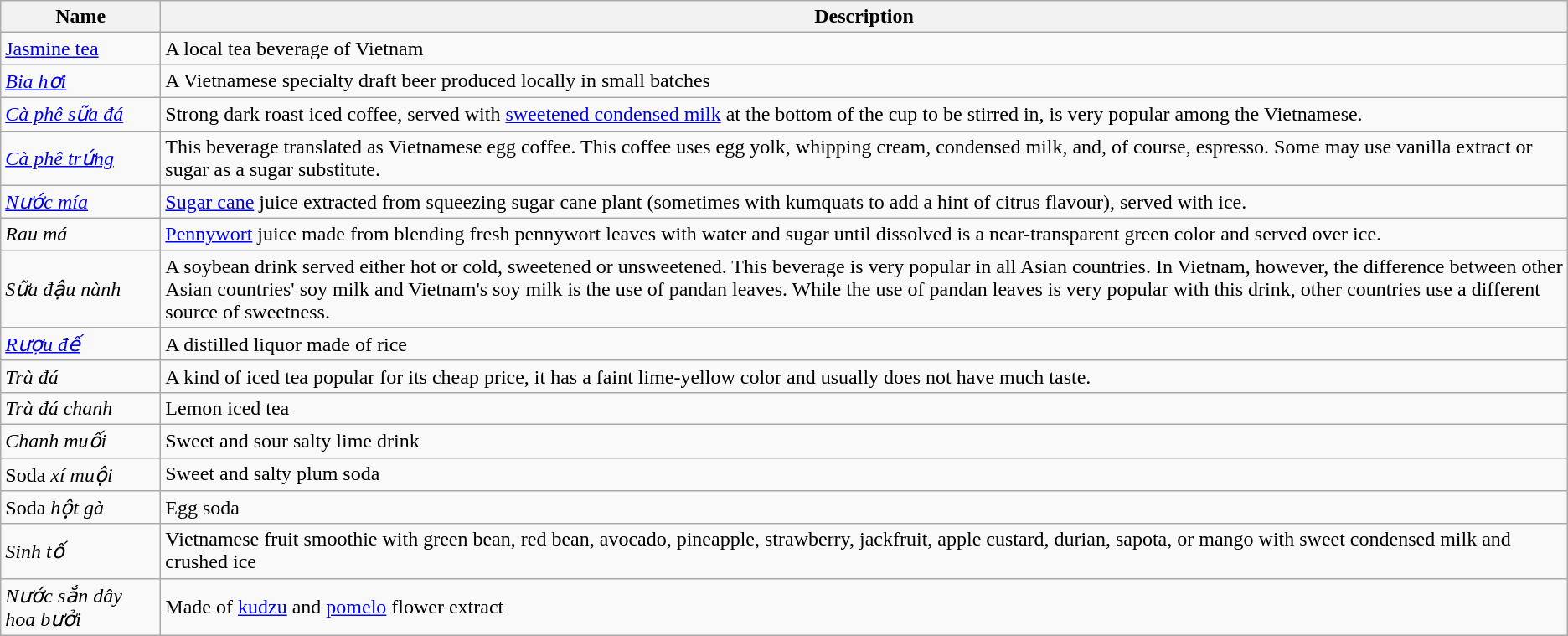<table class="wikitable">
<tr>
<th scope="col" style="width:120px;">Name</th>
<th>Description</th>
</tr>
<tr>
<td><a href='#'>Jasmine tea</a></td>
<td>A local tea beverage of Vietnam</td>
</tr>
<tr>
<td><em><a href='#'>Bia hơi</a></em></td>
<td>A Vietnamese specialty draft beer produced locally in small batches</td>
</tr>
<tr>
<td><em><a href='#'>Cà phê sữa đá</a></em></td>
<td>Strong dark roast iced coffee, served with <a href='#'>sweetened condensed milk</a> at the bottom of the cup to be stirred in, is very popular among the Vietnamese.</td>
</tr>
<tr>
<td><em><a href='#'>Cà phê trứng</a></em></td>
<td>This beverage translated as Vietnamese egg coffee. This coffee uses egg yolk, whipping cream, condensed milk, and, of course, espresso. Some may use vanilla extract or sugar as a sugar substitute.</td>
</tr>
<tr>
<td><a href='#'><em>Nước mía</em></a></td>
<td><a href='#'>Sugar cane</a> juice extracted from squeezing sugar cane plant (sometimes with kumquats to add a hint of citrus flavour), served with ice.</td>
</tr>
<tr>
<td><em>Rau má</em></td>
<td><a href='#'>Pennywort</a> juice made from blending fresh pennywort leaves with water and sugar until dissolved is a near-transparent green color and served over ice.</td>
</tr>
<tr>
<td><em>Sữa đậu nành </em></td>
<td>A soybean drink served either hot or cold, sweetened or unsweetened. This beverage is very popular in all Asian countries. In Vietnam, however, the difference between other Asian countries' soy milk and Vietnam's soy milk is the use of pandan leaves. While the use of pandan leaves is very popular with this drink, other countries use a different source of sweetness.</td>
</tr>
<tr>
<td><em><a href='#'>Rượu đế</a></em></td>
<td>A distilled liquor made of rice</td>
</tr>
<tr>
<td><em>Trà đá</em></td>
<td>A kind of iced tea popular for its cheap price, it has a faint lime-yellow color and usually does not have much taste.</td>
</tr>
<tr>
<td><em>Trà đá chanh</em></td>
<td>Lemon iced tea</td>
</tr>
<tr>
<td><em>Chanh muối</em></td>
<td>Sweet and sour salty lime drink</td>
</tr>
<tr>
<td>Soda<em> xí muội</em></td>
<td>Sweet and salty plum soda</td>
</tr>
<tr>
<td>Soda <em>hột gà</em></td>
<td>Egg soda</td>
</tr>
<tr>
<td><em>Sinh tố</em></td>
<td>Vietnamese fruit smoothie with green bean, red bean, avocado, pineapple, strawberry, jackfruit, apple custard, durian, sapota, or mango with sweet condensed milk and crushed ice</td>
</tr>
<tr>
<td><em>Nước sắn dây hoa bưởi</em></td>
<td>Made of <a href='#'>kudzu</a> and <a href='#'>pomelo</a> flower extract</td>
</tr>
</table>
